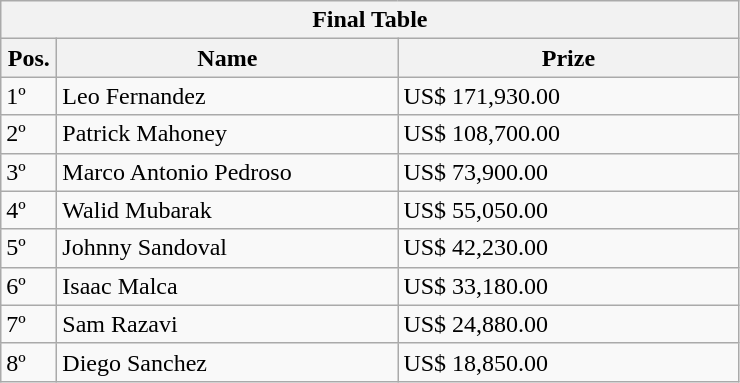<table class="wikitable">
<tr>
<th colspan="3">Final Table</th>
</tr>
<tr>
<th width="30">Pos.</th>
<th width="220">Name</th>
<th width="220">Prize</th>
</tr>
<tr>
<td>1º</td>
<td> Leo Fernandez</td>
<td>US$ 171,930.00</td>
</tr>
<tr>
<td>2º</td>
<td> Patrick Mahoney</td>
<td>US$ 108,700.00</td>
</tr>
<tr>
<td>3º</td>
<td> Marco Antonio Pedroso</td>
<td>US$ 73,900.00</td>
</tr>
<tr>
<td>4º</td>
<td> Walid Mubarak</td>
<td>US$ 55,050.00</td>
</tr>
<tr>
<td>5º</td>
<td> Johnny Sandoval</td>
<td>US$ 42,230.00</td>
</tr>
<tr>
<td>6º</td>
<td> Isaac Malca</td>
<td>US$ 33,180.00</td>
</tr>
<tr>
<td>7º</td>
<td> Sam Razavi</td>
<td>US$ 24,880.00</td>
</tr>
<tr>
<td>8º</td>
<td> Diego Sanchez</td>
<td>US$ 18,850.00</td>
</tr>
</table>
